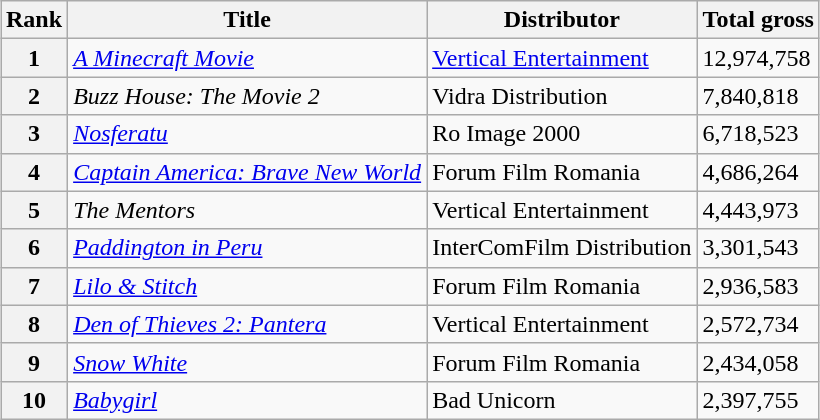<table class="wikitable sortable" style="margin:auto; margin:auto;">
<tr>
<th>Rank</th>
<th>Title</th>
<th>Distributor</th>
<th>Total gross</th>
</tr>
<tr>
<th style="text-align:center;">1</th>
<td><em><a href='#'>A Minecraft Movie</a></em></td>
<td><a href='#'>Vertical Entertainment</a></td>
<td>12,974,758</td>
</tr>
<tr>
<th style="text-align:center;">2</th>
<td><em>Buzz House: The Movie 2</em></td>
<td>Vidra Distribution</td>
<td>7,840,818</td>
</tr>
<tr>
<th style="text-align:center;">3</th>
<td><em><a href='#'>Nosferatu</a></em></td>
<td>Ro Image 2000</td>
<td>6,718,523</td>
</tr>
<tr>
<th style="text-align:center;">4</th>
<td><em><a href='#'>Captain America: Brave New World</a></em></td>
<td>Forum Film Romania</td>
<td>4,686,264</td>
</tr>
<tr>
<th style="text-align:center;">5</th>
<td><em>The Mentors</em></td>
<td>Vertical Entertainment</td>
<td>4,443,973</td>
</tr>
<tr>
<th style="text-align:center;">6</th>
<td><em><a href='#'>Paddington in Peru</a></em></td>
<td>InterComFilm Distribution</td>
<td>3,301,543</td>
</tr>
<tr>
<th style="text-align:center;">7</th>
<td><em><a href='#'>Lilo & Stitch</a></em></td>
<td>Forum Film Romania</td>
<td>2,936,583</td>
</tr>
<tr>
<th style="text-align:center;">8</th>
<td><em><a href='#'>Den of Thieves 2: Pantera</a></em></td>
<td>Vertical Entertainment</td>
<td>2,572,734</td>
</tr>
<tr>
<th style="text-align:center;">9</th>
<td><em><a href='#'>Snow White</a></em></td>
<td>Forum Film Romania</td>
<td>2,434,058</td>
</tr>
<tr>
<th style="text-align:center;">10</th>
<td><em><a href='#'>Babygirl</a></em></td>
<td>Bad Unicorn</td>
<td>2,397,755</td>
</tr>
</table>
